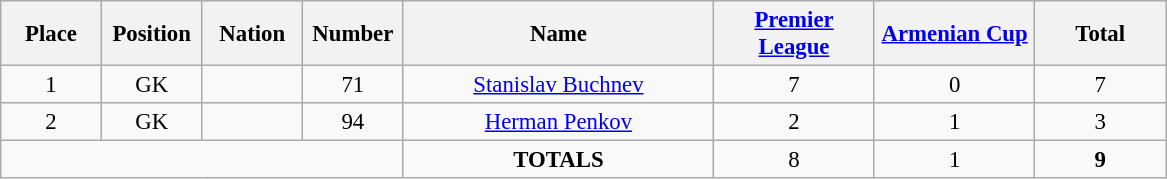<table class="wikitable" style="font-size: 95%; text-align: center;">
<tr>
<th width=60>Place</th>
<th width=60>Position</th>
<th width=60>Nation</th>
<th width=60>Number</th>
<th width=200>Name</th>
<th width=100><a href='#'>Premier League</a></th>
<th width=100><a href='#'>Armenian Cup</a></th>
<th width=80><strong>Total</strong></th>
</tr>
<tr>
<td>1</td>
<td>GK</td>
<td></td>
<td>71</td>
<td><a href='#'>Stanislav Buchnev</a></td>
<td>7</td>
<td>0</td>
<td>7</td>
</tr>
<tr>
<td>2</td>
<td>GK</td>
<td></td>
<td>94</td>
<td><a href='#'>Herman Penkov</a></td>
<td>2</td>
<td>1</td>
<td>3</td>
</tr>
<tr>
<td colspan="4"></td>
<td><strong>TOTALS</strong></td>
<td>8</td>
<td>1</td>
<td><strong>9</strong></td>
</tr>
</table>
